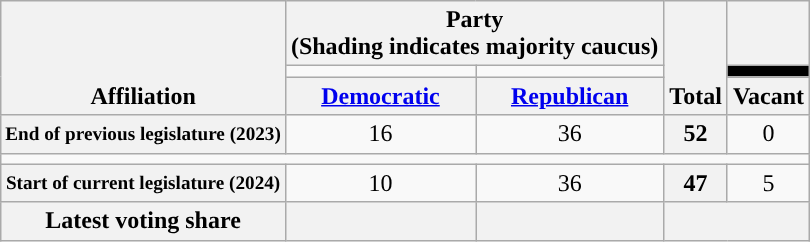<table class=wikitable style="text-align:center">
<tr style="vertical-align:bottom;">
<th rowspan=3>Affiliation</th>
<th colspan=2>Party <div>(Shading indicates majority caucus)</div></th>
<th rowspan=3>Total</th>
<th></th>
</tr>
<tr style="height:5px">
<td style="background-color:"></td>
<td style="background-color:"></td>
<td style="background: black"></td>
</tr>
<tr>
<th><a href='#'>Democratic</a></th>
<th><a href='#'>Republican</a></th>
<th>Vacant</th>
</tr>
<tr>
<th nowrap style="font-size:80%">End of previous legislature (2023)</th>
<td>16</td>
<td>36</td>
<th>52</th>
<td>0</td>
</tr>
<tr>
<td colspan=5></td>
</tr>
<tr>
<th nowrap style="font-size:80%">Start of current legislature (2024)</th>
<td>10</td>
<td>36</td>
<th>47</th>
<td>5</td>
</tr>
<tr>
<th>Latest voting share</th>
<th></th>
<th></th>
<th colspan=2></th>
</tr>
</table>
